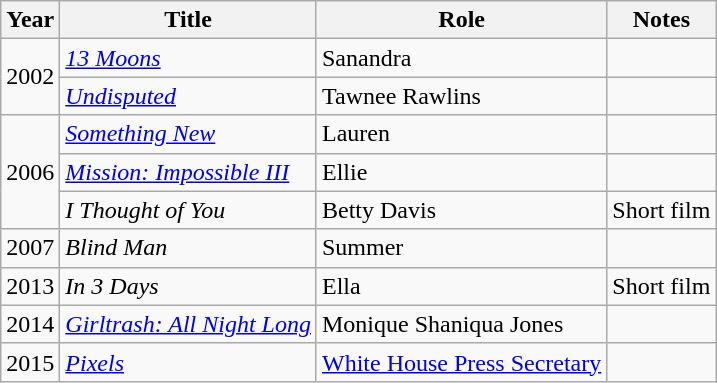<table class="wikitable sortable">
<tr>
<th>Year</th>
<th>Title</th>
<th>Role</th>
<th class="unsortable">Notes</th>
</tr>
<tr>
<td rowspan="2">2002</td>
<td><em><a href='#'>13 Moons</a></em></td>
<td>Sanandra</td>
<td></td>
</tr>
<tr>
<td><em><a href='#'>Undisputed</a></em></td>
<td>Tawnee Rawlins</td>
<td></td>
</tr>
<tr>
<td rowspan="3">2006</td>
<td><em><a href='#'>Something New</a></em></td>
<td>Lauren</td>
<td></td>
</tr>
<tr>
<td><em><a href='#'>Mission: Impossible III</a></em></td>
<td>Ellie</td>
<td></td>
</tr>
<tr>
<td><em>I Thought of You</em></td>
<td>Betty Davis</td>
<td>Short film</td>
</tr>
<tr>
<td>2007</td>
<td><em>Blind Man</em></td>
<td>Summer</td>
<td></td>
</tr>
<tr>
<td>2013</td>
<td><em>In 3 Days</em></td>
<td>Ella</td>
<td>Short film</td>
</tr>
<tr>
<td>2014</td>
<td><em><a href='#'>Girltrash: All Night Long</a></em></td>
<td>Monique Shaniqua Jones</td>
<td></td>
</tr>
<tr>
<td>2015</td>
<td><em><a href='#'>Pixels</a></em></td>
<td><a href='#'>White House Press Secretary</a></td>
<td></td>
</tr>
</table>
